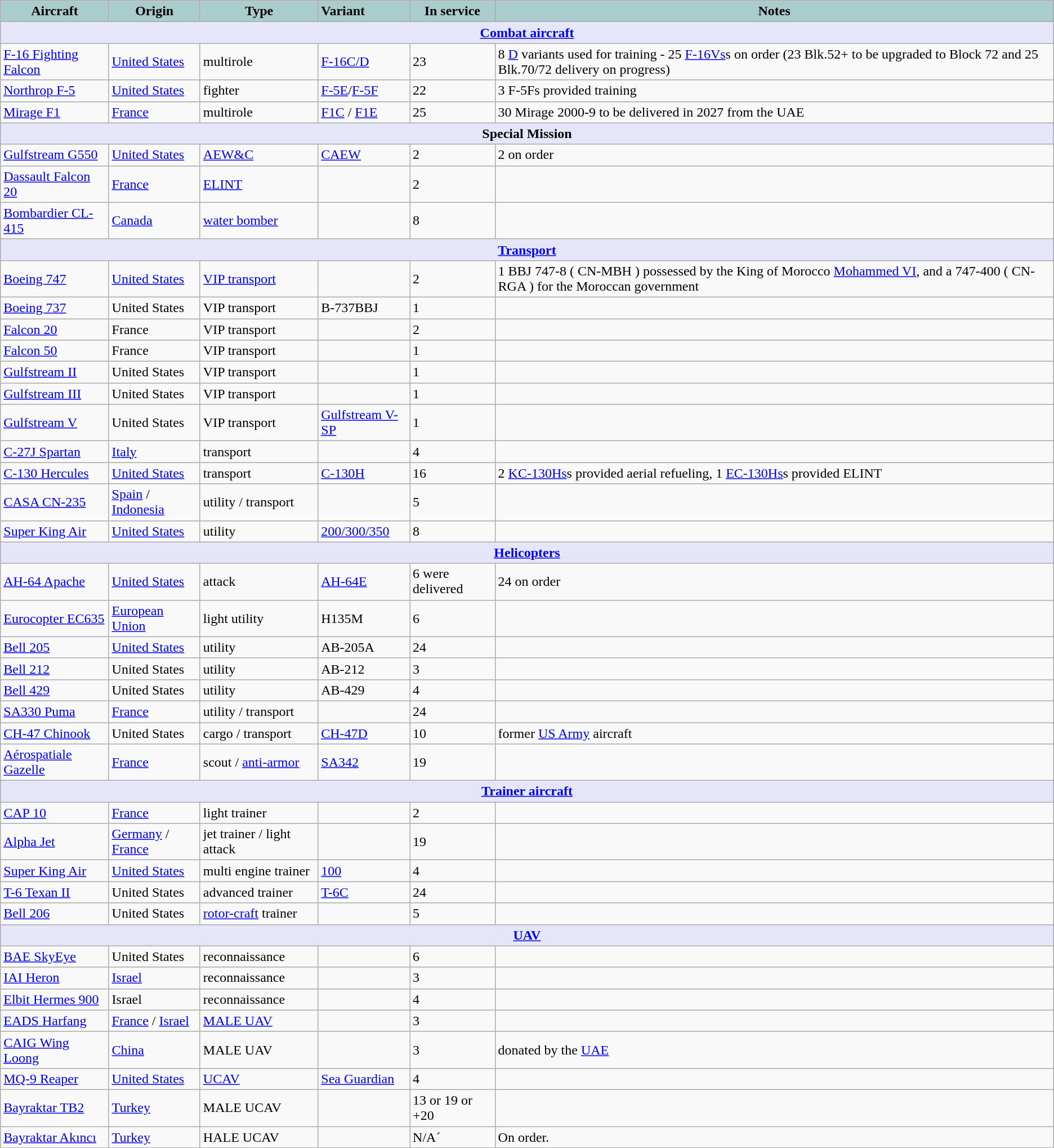<table class="wikitable">
<tr>
<th style="text-align:center; background:#acc;">Aircraft</th>
<th style="text-align: center; background:#acc;">Origin</th>
<th style="text-align:l center; background:#acc;">Type</th>
<th style="text-align:left; background:#acc;">Variant</th>
<th style="text-align:center; background:#acc;">In service</th>
<th style="text-align: center; background:#acc;">Notes</th>
</tr>
<tr>
<th style="align: center; background: lavender;" colspan="6"><a href='#'>Combat aircraft</a></th>
</tr>
<tr>
<td><a href='#'>F-16 Fighting Falcon</a></td>
<td><a href='#'>United States</a></td>
<td>multirole</td>
<td><a href='#'>F-16C/D</a></td>
<td>23</td>
<td>8 <a href='#'>D</a> variants used for training - 25 <a href='#'>F-16Vs</a>s on order (23 Blk.52+ to be upgraded to Block 72 and 25 Blk.70/72 delivery on progress)</td>
</tr>
<tr>
<td><a href='#'>Northrop F-5</a></td>
<td><a href='#'>United States</a></td>
<td>fighter</td>
<td><a href='#'>F-5E</a>/<a href='#'>F-5F</a></td>
<td>22</td>
<td>3 F-5Fs provided training</td>
</tr>
<tr>
<td><a href='#'>Mirage F1</a></td>
<td><a href='#'>France</a></td>
<td>multirole</td>
<td><a href='#'>F1C</a> / <a href='#'>F1E</a></td>
<td>25</td>
<td>30 Mirage 2000-9 to be delivered in 2027 from the UAE</td>
</tr>
<tr>
<th style="align: center; background: lavender;" colspan="7">Special Mission</th>
</tr>
<tr>
<td><a href='#'>Gulfstream G550</a></td>
<td><a href='#'>United States</a></td>
<td><a href='#'>AEW&C</a></td>
<td><a href='#'>CAEW</a></td>
<td>2</td>
<td>2 on order</td>
</tr>
<tr>
<td><a href='#'>Dassault Falcon 20</a></td>
<td><a href='#'>France</a></td>
<td><a href='#'>ELINT</a></td>
<td></td>
<td>2</td>
<td></td>
</tr>
<tr>
<td><a href='#'>Bombardier CL-415</a></td>
<td><a href='#'>Canada</a></td>
<td><a href='#'>water bomber</a></td>
<td></td>
<td>8</td>
<td></td>
</tr>
<tr>
<th style="align: center; background: lavender;" colspan="6"><a href='#'>Transport</a></th>
</tr>
<tr>
<td><a href='#'>Boeing 747</a></td>
<td><a href='#'>United States</a></td>
<td><a href='#'>VIP transport</a></td>
<td></td>
<td>2</td>
<td>1 BBJ 747-8 ( CN-MBH ) possessed by the King of Morocco <a href='#'>Mohammed VI</a>, and a 747-400 ( CN-RGA ) for the Moroccan government</td>
</tr>
<tr>
<td><a href='#'>Boeing 737</a></td>
<td>United States</td>
<td>VIP transport</td>
<td>B-737BBJ</td>
<td>1</td>
<td></td>
</tr>
<tr>
<td><a href='#'>Falcon 20</a></td>
<td>France</td>
<td>VIP transport</td>
<td></td>
<td>2</td>
<td></td>
</tr>
<tr>
<td><a href='#'>Falcon 50</a></td>
<td>France</td>
<td>VIP transport</td>
<td></td>
<td>1</td>
<td></td>
</tr>
<tr>
<td><a href='#'>Gulfstream II</a></td>
<td>United States</td>
<td>VIP transport</td>
<td></td>
<td>1</td>
<td></td>
</tr>
<tr>
<td><a href='#'>Gulfstream III</a></td>
<td>United States</td>
<td>VIP transport</td>
<td></td>
<td>1</td>
<td></td>
</tr>
<tr>
<td><a href='#'>Gulfstream V</a></td>
<td>United States</td>
<td>VIP transport</td>
<td><a href='#'>Gulfstream V-SP</a></td>
<td>1</td>
<td></td>
</tr>
<tr>
<td><a href='#'>C-27J Spartan</a></td>
<td><a href='#'>Italy</a></td>
<td>transport</td>
<td></td>
<td>4</td>
<td></td>
</tr>
<tr>
<td><a href='#'>C-130 Hercules</a></td>
<td><a href='#'>United States</a></td>
<td>transport</td>
<td><a href='#'>C-130H</a></td>
<td>16</td>
<td>2 <a href='#'>KC-130Hs</a>s provided aerial refueling, 1 <a href='#'>EC-130Hs</a>s provided ELINT</td>
</tr>
<tr>
<td><a href='#'>CASA CN-235</a></td>
<td><a href='#'>Spain</a> / <a href='#'>Indonesia</a></td>
<td>utility / transport</td>
<td></td>
<td>5</td>
<td></td>
</tr>
<tr>
<td><a href='#'>Super King Air</a></td>
<td><a href='#'>United States</a></td>
<td>utility</td>
<td><a href='#'>200/300/350</a></td>
<td>8</td>
<td></td>
</tr>
<tr>
<th style="align: center; background: lavender;" colspan="6"><a href='#'>Helicopters</a></th>
</tr>
<tr>
<td><a href='#'>AH-64 Apache</a></td>
<td><a href='#'>United States</a></td>
<td>attack</td>
<td><a href='#'>AH-64E</a></td>
<td>6 were delivered</td>
<td>24 on order</td>
</tr>
<tr>
<td><a href='#'>Eurocopter EC635</a></td>
<td><a href='#'>European Union</a></td>
<td>light utility</td>
<td>H135M</td>
<td>6</td>
<td></td>
</tr>
<tr>
<td><a href='#'>Bell 205</a></td>
<td><a href='#'>United States</a></td>
<td>utility</td>
<td>AB-205A</td>
<td>24</td>
<td></td>
</tr>
<tr>
<td><a href='#'>Bell 212</a></td>
<td>United States</td>
<td>utility</td>
<td>AB-212</td>
<td>3</td>
<td></td>
</tr>
<tr>
<td><a href='#'>Bell 429</a></td>
<td>United States</td>
<td>utility</td>
<td>AB-429</td>
<td>4</td>
<td></td>
</tr>
<tr>
<td><a href='#'>SA330 Puma</a></td>
<td><a href='#'>France</a></td>
<td>utility / transport</td>
<td></td>
<td>24</td>
<td></td>
</tr>
<tr>
<td><a href='#'>CH-47 Chinook</a></td>
<td>United States</td>
<td>cargo / transport</td>
<td><a href='#'>CH-47D</a></td>
<td>10</td>
<td>former <a href='#'>US Army</a> aircraft</td>
</tr>
<tr>
<td><a href='#'>Aérospatiale Gazelle</a></td>
<td><a href='#'>France</a></td>
<td>scout / <a href='#'>anti-armor</a></td>
<td><a href='#'>SA342</a></td>
<td>19</td>
<td></td>
</tr>
<tr>
<th style="align: center; background: lavender;" colspan="6"><a href='#'>Trainer aircraft</a></th>
</tr>
<tr>
<td><a href='#'>CAP 10</a></td>
<td><a href='#'>France</a></td>
<td>light trainer</td>
<td></td>
<td>2</td>
<td></td>
</tr>
<tr>
<td><a href='#'>Alpha Jet</a></td>
<td><a href='#'>Germany</a> / <a href='#'>France</a></td>
<td>jet trainer / light attack</td>
<td></td>
<td>19</td>
<td></td>
</tr>
<tr>
<td><a href='#'>Super King Air</a></td>
<td><a href='#'>United States</a></td>
<td>multi engine trainer</td>
<td><a href='#'>100</a></td>
<td>4</td>
<td></td>
</tr>
<tr>
<td><a href='#'>T-6 Texan II</a></td>
<td>United States</td>
<td>advanced trainer</td>
<td><a href='#'>T-6C</a></td>
<td>24</td>
<td></td>
</tr>
<tr>
<td><a href='#'>Bell 206</a></td>
<td>United States</td>
<td><a href='#'>rotor-craft</a> trainer</td>
<td></td>
<td>5</td>
<td></td>
</tr>
<tr>
<th style="align: center; background: lavender;" colspan="6"><a href='#'>UAV</a></th>
</tr>
<tr>
<td><a href='#'>BAE SkyEye</a></td>
<td>United States</td>
<td>reconnaissance</td>
<td></td>
<td>6</td>
<td></td>
</tr>
<tr>
<td><a href='#'>IAI Heron</a></td>
<td><a href='#'>Israel</a></td>
<td>reconnaissance</td>
<td></td>
<td>3</td>
<td></td>
</tr>
<tr>
<td><a href='#'>Elbit Hermes 900</a></td>
<td>Israel</td>
<td>reconnaissance</td>
<td></td>
<td>4</td>
<td></td>
</tr>
<tr>
<td><a href='#'>EADS Harfang</a></td>
<td><a href='#'>France</a> / <a href='#'>Israel</a></td>
<td><a href='#'>MALE UAV</a></td>
<td></td>
<td>3</td>
<td></td>
</tr>
<tr>
<td><a href='#'>CAIG Wing Loong</a></td>
<td><a href='#'>China</a></td>
<td>MALE UAV</td>
<td></td>
<td>3</td>
<td>donated by the <a href='#'>UAE</a></td>
</tr>
<tr>
<td><a href='#'>MQ-9 Reaper</a></td>
<td><a href='#'>United States</a></td>
<td><a href='#'>UCAV</a></td>
<td><a href='#'>Sea Guardian</a></td>
<td>4</td>
<td></td>
</tr>
<tr>
<td><a href='#'>Bayraktar TB2</a></td>
<td><a href='#'>Turkey</a></td>
<td>MALE UCAV</td>
<td></td>
<td>13 or 19 or +20</td>
<td></td>
</tr>
<tr>
<td><a href='#'>Bayraktar Akıncı</a></td>
<td><a href='#'>Turkey</a></td>
<td>HALE UCAV</td>
<td></td>
<td>N/A´</td>
<td>On order.</td>
</tr>
</table>
